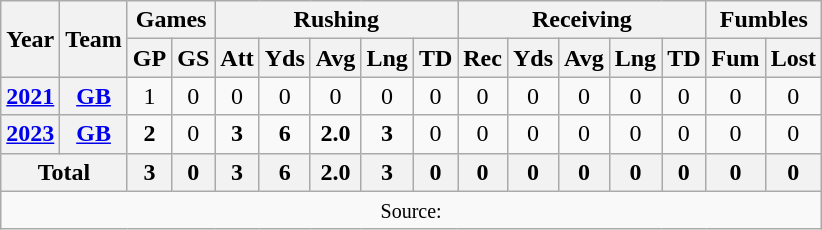<table class="wikitable" style="text-align: center;">
<tr>
<th rowspan="2">Year</th>
<th rowspan="2">Team</th>
<th colspan="2">Games</th>
<th colspan="5">Rushing</th>
<th colspan="5">Receiving</th>
<th colspan="2">Fumbles</th>
</tr>
<tr>
<th>GP</th>
<th>GS</th>
<th>Att</th>
<th>Yds</th>
<th>Avg</th>
<th>Lng</th>
<th>TD</th>
<th>Rec</th>
<th>Yds</th>
<th>Avg</th>
<th>Lng</th>
<th>TD</th>
<th>Fum</th>
<th>Lost</th>
</tr>
<tr>
<th><a href='#'>2021</a></th>
<th><a href='#'>GB</a></th>
<td>1</td>
<td>0</td>
<td>0</td>
<td>0</td>
<td>0</td>
<td>0</td>
<td>0</td>
<td>0</td>
<td>0</td>
<td>0</td>
<td>0</td>
<td>0</td>
<td>0</td>
<td>0</td>
</tr>
<tr>
<th><a href='#'>2023</a></th>
<th><a href='#'>GB</a></th>
<td><strong>2</strong></td>
<td>0</td>
<td><strong>3</strong></td>
<td><strong>6</strong></td>
<td><strong>2.0</strong></td>
<td><strong>3</strong></td>
<td>0</td>
<td>0</td>
<td>0</td>
<td>0</td>
<td>0</td>
<td>0</td>
<td>0</td>
<td>0</td>
</tr>
<tr>
<th colspan="2">Total</th>
<th>3</th>
<th>0</th>
<th>3</th>
<th>6</th>
<th>2.0</th>
<th>3</th>
<th>0</th>
<th>0</th>
<th>0</th>
<th>0</th>
<th>0</th>
<th>0</th>
<th>0</th>
<th>0</th>
</tr>
<tr>
<td colspan="16"><small>Source: </small></td>
</tr>
</table>
